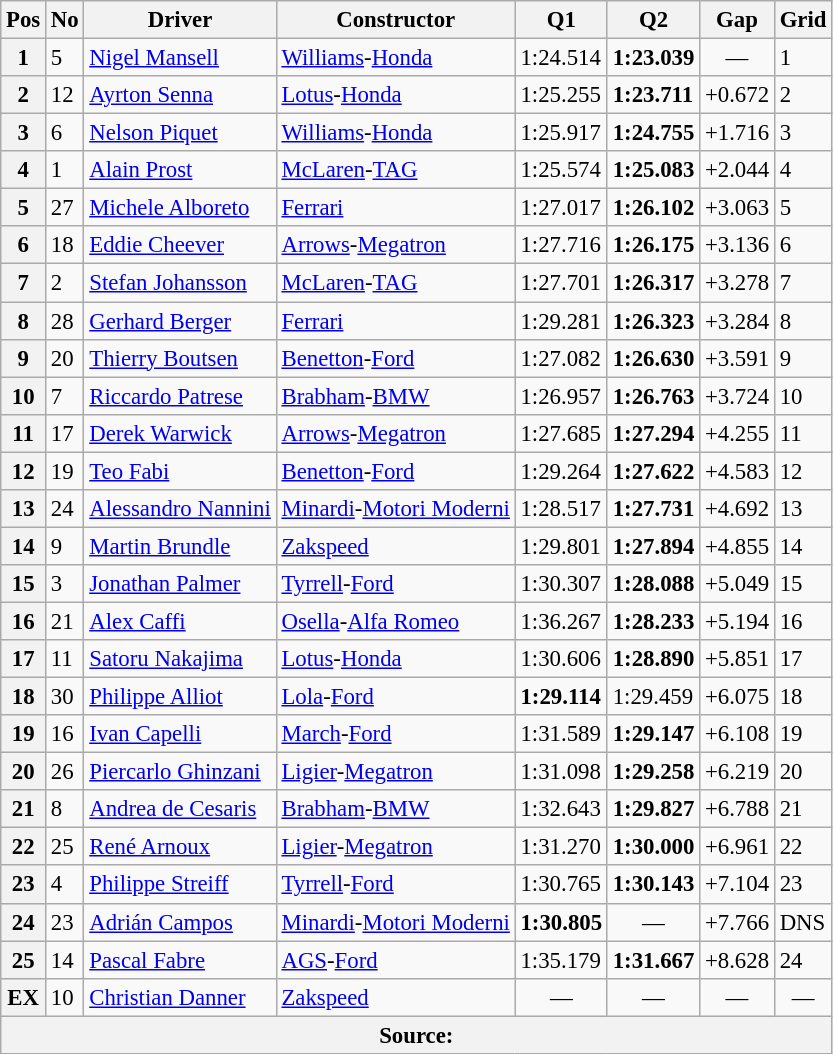<table class="wikitable sortable" style="font-size: 95%;">
<tr>
<th>Pos</th>
<th>No</th>
<th>Driver</th>
<th>Constructor</th>
<th>Q1</th>
<th>Q2</th>
<th>Gap</th>
<th>Grid</th>
</tr>
<tr>
<th>1</th>
<td>5</td>
<td> <a href='#'>Nigel Mansell</a></td>
<td><a href='#'>Williams</a>-<a href='#'>Honda</a></td>
<td>1:24.514</td>
<td><strong>1:23.039</strong></td>
<td align="center">—</td>
<td>1</td>
</tr>
<tr>
<th>2</th>
<td>12</td>
<td> <a href='#'>Ayrton Senna</a></td>
<td><a href='#'>Lotus</a>-<a href='#'>Honda</a></td>
<td>1:25.255</td>
<td><strong>1:23.711</strong></td>
<td>+0.672</td>
<td>2</td>
</tr>
<tr>
<th>3</th>
<td>6</td>
<td> <a href='#'>Nelson Piquet</a></td>
<td><a href='#'>Williams</a>-<a href='#'>Honda</a></td>
<td>1:25.917</td>
<td><strong>1:24.755</strong></td>
<td>+1.716</td>
<td>3</td>
</tr>
<tr>
<th>4</th>
<td>1</td>
<td> <a href='#'>Alain Prost</a></td>
<td><a href='#'>McLaren</a>-<a href='#'>TAG</a></td>
<td>1:25.574</td>
<td><strong>1:25.083</strong></td>
<td>+2.044</td>
<td>4</td>
</tr>
<tr>
<th>5</th>
<td>27</td>
<td> <a href='#'>Michele Alboreto</a></td>
<td><a href='#'>Ferrari</a></td>
<td>1:27.017</td>
<td><strong>1:26.102</strong></td>
<td>+3.063</td>
<td>5</td>
</tr>
<tr>
<th>6</th>
<td>18</td>
<td> <a href='#'>Eddie Cheever</a></td>
<td><a href='#'>Arrows</a>-<a href='#'>Megatron</a></td>
<td>1:27.716</td>
<td><strong>1:26.175</strong></td>
<td>+3.136</td>
<td>6</td>
</tr>
<tr>
<th>7</th>
<td>2</td>
<td> <a href='#'>Stefan Johansson</a></td>
<td><a href='#'>McLaren</a>-<a href='#'>TAG</a></td>
<td>1:27.701</td>
<td><strong>1:26.317</strong></td>
<td>+3.278</td>
<td>7</td>
</tr>
<tr>
<th>8</th>
<td>28</td>
<td> <a href='#'>Gerhard Berger</a></td>
<td><a href='#'>Ferrari</a></td>
<td>1:29.281</td>
<td><strong>1:26.323</strong></td>
<td>+3.284</td>
<td>8</td>
</tr>
<tr>
<th>9</th>
<td>20</td>
<td> <a href='#'>Thierry Boutsen</a></td>
<td><a href='#'>Benetton</a>-<a href='#'>Ford</a></td>
<td>1:27.082</td>
<td><strong>1:26.630</strong></td>
<td>+3.591</td>
<td>9</td>
</tr>
<tr>
<th>10</th>
<td>7</td>
<td> <a href='#'>Riccardo Patrese</a></td>
<td><a href='#'>Brabham</a>-<a href='#'>BMW</a></td>
<td>1:26.957</td>
<td><strong>1:26.763</strong></td>
<td>+3.724</td>
<td>10</td>
</tr>
<tr>
<th>11</th>
<td>17</td>
<td> <a href='#'>Derek Warwick</a></td>
<td><a href='#'>Arrows</a>-<a href='#'>Megatron</a></td>
<td>1:27.685</td>
<td><strong>1:27.294</strong></td>
<td>+4.255</td>
<td>11</td>
</tr>
<tr>
<th>12</th>
<td>19</td>
<td> <a href='#'>Teo Fabi</a></td>
<td><a href='#'>Benetton</a>-<a href='#'>Ford</a></td>
<td>1:29.264</td>
<td><strong>1:27.622</strong></td>
<td>+4.583</td>
<td>12</td>
</tr>
<tr>
<th>13</th>
<td>24</td>
<td> <a href='#'>Alessandro Nannini</a></td>
<td><a href='#'>Minardi</a>-<a href='#'>Motori Moderni</a></td>
<td>1:28.517</td>
<td><strong>1:27.731</strong></td>
<td>+4.692</td>
<td>13</td>
</tr>
<tr>
<th>14</th>
<td>9</td>
<td> <a href='#'>Martin Brundle</a></td>
<td><a href='#'>Zakspeed</a></td>
<td>1:29.801</td>
<td><strong>1:27.894</strong></td>
<td>+4.855</td>
<td>14</td>
</tr>
<tr>
<th>15</th>
<td>3</td>
<td> <a href='#'>Jonathan Palmer</a></td>
<td><a href='#'>Tyrrell</a>-<a href='#'>Ford</a></td>
<td>1:30.307</td>
<td><strong>1:28.088</strong></td>
<td>+5.049</td>
<td>15</td>
</tr>
<tr>
<th>16</th>
<td>21</td>
<td> <a href='#'>Alex Caffi</a></td>
<td><a href='#'>Osella</a>-<a href='#'>Alfa Romeo</a></td>
<td>1:36.267</td>
<td><strong>1:28.233</strong></td>
<td>+5.194</td>
<td>16</td>
</tr>
<tr>
<th>17</th>
<td>11</td>
<td> <a href='#'>Satoru Nakajima</a></td>
<td><a href='#'>Lotus</a>-<a href='#'>Honda</a></td>
<td>1:30.606</td>
<td><strong>1:28.890</strong></td>
<td>+5.851</td>
<td>17</td>
</tr>
<tr>
<th>18</th>
<td>30</td>
<td> <a href='#'>Philippe Alliot</a></td>
<td><a href='#'>Lola</a>-<a href='#'>Ford</a></td>
<td><strong>1:29.114</strong></td>
<td>1:29.459</td>
<td>+6.075</td>
<td>18</td>
</tr>
<tr>
<th>19</th>
<td>16</td>
<td> <a href='#'>Ivan Capelli</a></td>
<td><a href='#'>March</a>-<a href='#'>Ford</a></td>
<td>1:31.589</td>
<td><strong>1:29.147</strong></td>
<td>+6.108</td>
<td>19</td>
</tr>
<tr>
<th>20</th>
<td>26</td>
<td> <a href='#'>Piercarlo Ghinzani</a></td>
<td><a href='#'>Ligier</a>-<a href='#'>Megatron</a></td>
<td>1:31.098</td>
<td><strong>1:29.258</strong></td>
<td>+6.219</td>
<td>20</td>
</tr>
<tr>
<th>21</th>
<td>8</td>
<td> <a href='#'>Andrea de Cesaris</a></td>
<td><a href='#'>Brabham</a>-<a href='#'>BMW</a></td>
<td>1:32.643</td>
<td><strong>1:29.827</strong></td>
<td>+6.788</td>
<td>21</td>
</tr>
<tr>
<th>22</th>
<td>25</td>
<td> <a href='#'>René Arnoux</a></td>
<td><a href='#'>Ligier</a>-<a href='#'>Megatron</a></td>
<td>1:31.270</td>
<td><strong>1:30.000</strong></td>
<td>+6.961</td>
<td>22</td>
</tr>
<tr>
<th>23</th>
<td>4</td>
<td> <a href='#'>Philippe Streiff</a></td>
<td><a href='#'>Tyrrell</a>-<a href='#'>Ford</a></td>
<td>1:30.765</td>
<td><strong>1:30.143</strong></td>
<td>+7.104</td>
<td>23</td>
</tr>
<tr>
<th>24</th>
<td>23</td>
<td> <a href='#'>Adrián Campos</a></td>
<td><a href='#'>Minardi</a>-<a href='#'>Motori Moderni</a></td>
<td><strong>1:30.805</strong></td>
<td align="center">—</td>
<td>+7.766</td>
<td>DNS</td>
</tr>
<tr>
<th>25</th>
<td>14</td>
<td> <a href='#'>Pascal Fabre</a></td>
<td><a href='#'>AGS</a>-<a href='#'>Ford</a></td>
<td>1:35.179</td>
<td><strong>1:31.667</strong></td>
<td>+8.628</td>
<td>24</td>
</tr>
<tr>
<th>EX</th>
<td>10</td>
<td> <a href='#'>Christian Danner</a></td>
<td><a href='#'>Zakspeed</a></td>
<td align="center">—</td>
<td align="center">—</td>
<td align="center">—</td>
<td align="center">—</td>
</tr>
<tr>
<th colspan="8">Source:</th>
</tr>
</table>
